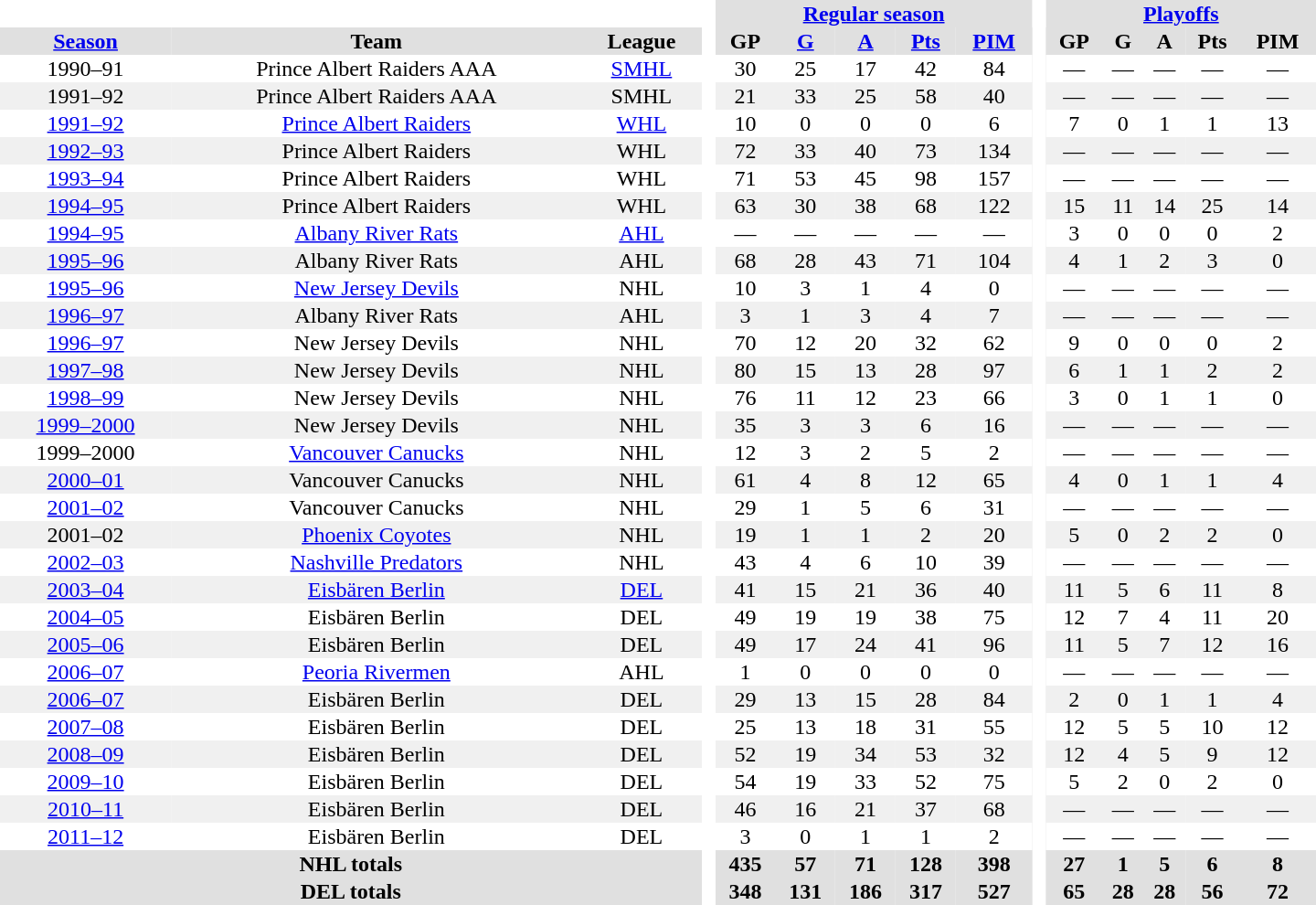<table border="0" cellpadding="1" cellspacing="0" style="text-align:center; width:60em">
<tr bgcolor="#e0e0e0">
<th colspan="3" bgcolor="#ffffff"> </th>
<th rowspan="100" bgcolor="#ffffff"> </th>
<th colspan="5"><a href='#'>Regular season</a></th>
<th rowspan="100" bgcolor="#ffffff"> </th>
<th colspan="5"><a href='#'>Playoffs</a></th>
</tr>
<tr bgcolor="#e0e0e0">
<th><a href='#'>Season</a></th>
<th>Team</th>
<th>League</th>
<th>GP</th>
<th><a href='#'>G</a></th>
<th><a href='#'>A</a></th>
<th><a href='#'>Pts</a></th>
<th><a href='#'>PIM</a></th>
<th>GP</th>
<th>G</th>
<th>A</th>
<th>Pts</th>
<th>PIM</th>
</tr>
<tr>
<td>1990–91</td>
<td>Prince Albert Raiders AAA</td>
<td><a href='#'>SMHL</a></td>
<td>30</td>
<td>25</td>
<td>17</td>
<td>42</td>
<td>84</td>
<td>—</td>
<td>—</td>
<td>—</td>
<td>—</td>
<td>—</td>
</tr>
<tr bgcolor="#f0f0f0">
<td>1991–92</td>
<td>Prince Albert Raiders AAA</td>
<td>SMHL</td>
<td>21</td>
<td>33</td>
<td>25</td>
<td>58</td>
<td>40</td>
<td>—</td>
<td>—</td>
<td>—</td>
<td>—</td>
<td>—</td>
</tr>
<tr>
<td><a href='#'>1991–92</a></td>
<td><a href='#'>Prince Albert Raiders</a></td>
<td><a href='#'>WHL</a></td>
<td>10</td>
<td>0</td>
<td>0</td>
<td>0</td>
<td>6</td>
<td>7</td>
<td>0</td>
<td>1</td>
<td>1</td>
<td>13</td>
</tr>
<tr bgcolor="#f0f0f0">
<td><a href='#'>1992–93</a></td>
<td>Prince Albert Raiders</td>
<td>WHL</td>
<td>72</td>
<td>33</td>
<td>40</td>
<td>73</td>
<td>134</td>
<td>—</td>
<td>—</td>
<td>—</td>
<td>—</td>
<td>—</td>
</tr>
<tr>
<td><a href='#'>1993–94</a></td>
<td>Prince Albert Raiders</td>
<td>WHL</td>
<td>71</td>
<td>53</td>
<td>45</td>
<td>98</td>
<td>157</td>
<td>—</td>
<td>—</td>
<td>—</td>
<td>—</td>
<td>—</td>
</tr>
<tr bgcolor="#f0f0f0">
<td><a href='#'>1994–95</a></td>
<td>Prince Albert Raiders</td>
<td>WHL</td>
<td>63</td>
<td>30</td>
<td>38</td>
<td>68</td>
<td>122</td>
<td>15</td>
<td>11</td>
<td>14</td>
<td>25</td>
<td>14</td>
</tr>
<tr>
<td><a href='#'>1994–95</a></td>
<td><a href='#'>Albany River Rats</a></td>
<td><a href='#'>AHL</a></td>
<td>—</td>
<td>—</td>
<td>—</td>
<td>—</td>
<td>—</td>
<td>3</td>
<td>0</td>
<td>0</td>
<td>0</td>
<td>2</td>
</tr>
<tr bgcolor="#f0f0f0">
<td><a href='#'>1995–96</a></td>
<td>Albany River Rats</td>
<td>AHL</td>
<td>68</td>
<td>28</td>
<td>43</td>
<td>71</td>
<td>104</td>
<td>4</td>
<td>1</td>
<td>2</td>
<td>3</td>
<td>0</td>
</tr>
<tr>
<td><a href='#'>1995–96</a></td>
<td><a href='#'>New Jersey Devils</a></td>
<td>NHL</td>
<td>10</td>
<td>3</td>
<td>1</td>
<td>4</td>
<td>0</td>
<td>—</td>
<td>—</td>
<td>—</td>
<td>—</td>
<td>—</td>
</tr>
<tr bgcolor="#f0f0f0">
<td><a href='#'>1996–97</a></td>
<td>Albany River Rats</td>
<td>AHL</td>
<td>3</td>
<td>1</td>
<td>3</td>
<td>4</td>
<td>7</td>
<td>—</td>
<td>—</td>
<td>—</td>
<td>—</td>
<td>—</td>
</tr>
<tr>
<td><a href='#'>1996–97</a></td>
<td>New Jersey Devils</td>
<td>NHL</td>
<td>70</td>
<td>12</td>
<td>20</td>
<td>32</td>
<td>62</td>
<td>9</td>
<td>0</td>
<td>0</td>
<td>0</td>
<td>2</td>
</tr>
<tr bgcolor="#f0f0f0">
<td><a href='#'>1997–98</a></td>
<td>New Jersey Devils</td>
<td>NHL</td>
<td>80</td>
<td>15</td>
<td>13</td>
<td>28</td>
<td>97</td>
<td>6</td>
<td>1</td>
<td>1</td>
<td>2</td>
<td>2</td>
</tr>
<tr>
<td><a href='#'>1998–99</a></td>
<td>New Jersey Devils</td>
<td>NHL</td>
<td>76</td>
<td>11</td>
<td>12</td>
<td>23</td>
<td>66</td>
<td>3</td>
<td>0</td>
<td>1</td>
<td>1</td>
<td>0</td>
</tr>
<tr bgcolor="#f0f0f0">
<td><a href='#'>1999–2000</a></td>
<td>New Jersey Devils</td>
<td>NHL</td>
<td>35</td>
<td>3</td>
<td>3</td>
<td>6</td>
<td>16</td>
<td>—</td>
<td>—</td>
<td>—</td>
<td>—</td>
<td>—</td>
</tr>
<tr>
<td>1999–2000</td>
<td><a href='#'>Vancouver Canucks</a></td>
<td>NHL</td>
<td>12</td>
<td>3</td>
<td>2</td>
<td>5</td>
<td>2</td>
<td>—</td>
<td>—</td>
<td>—</td>
<td>—</td>
<td>—</td>
</tr>
<tr bgcolor="#f0f0f0">
<td><a href='#'>2000–01</a></td>
<td>Vancouver Canucks</td>
<td>NHL</td>
<td>61</td>
<td>4</td>
<td>8</td>
<td>12</td>
<td>65</td>
<td>4</td>
<td>0</td>
<td>1</td>
<td>1</td>
<td>4</td>
</tr>
<tr>
<td><a href='#'>2001–02</a></td>
<td>Vancouver Canucks</td>
<td>NHL</td>
<td>29</td>
<td>1</td>
<td>5</td>
<td>6</td>
<td>31</td>
<td>—</td>
<td>—</td>
<td>—</td>
<td>—</td>
<td>—</td>
</tr>
<tr bgcolor="#f0f0f0">
<td>2001–02</td>
<td><a href='#'>Phoenix Coyotes</a></td>
<td>NHL</td>
<td>19</td>
<td>1</td>
<td>1</td>
<td>2</td>
<td>20</td>
<td>5</td>
<td>0</td>
<td>2</td>
<td>2</td>
<td>0</td>
</tr>
<tr>
<td><a href='#'>2002–03</a></td>
<td><a href='#'>Nashville Predators</a></td>
<td>NHL</td>
<td>43</td>
<td>4</td>
<td>6</td>
<td>10</td>
<td>39</td>
<td>—</td>
<td>—</td>
<td>—</td>
<td>—</td>
<td>—</td>
</tr>
<tr bgcolor="#f0f0f0">
<td><a href='#'>2003–04</a></td>
<td><a href='#'>Eisbären Berlin</a></td>
<td><a href='#'>DEL</a></td>
<td>41</td>
<td>15</td>
<td>21</td>
<td>36</td>
<td>40</td>
<td>11</td>
<td>5</td>
<td>6</td>
<td>11</td>
<td>8</td>
</tr>
<tr>
<td><a href='#'>2004–05</a></td>
<td>Eisbären Berlin</td>
<td>DEL</td>
<td>49</td>
<td>19</td>
<td>19</td>
<td>38</td>
<td>75</td>
<td>12</td>
<td>7</td>
<td>4</td>
<td>11</td>
<td>20</td>
</tr>
<tr bgcolor="#f0f0f0">
<td><a href='#'>2005–06</a></td>
<td>Eisbären Berlin</td>
<td>DEL</td>
<td>49</td>
<td>17</td>
<td>24</td>
<td>41</td>
<td>96</td>
<td>11</td>
<td>5</td>
<td>7</td>
<td>12</td>
<td>16</td>
</tr>
<tr>
<td><a href='#'>2006–07</a></td>
<td><a href='#'>Peoria Rivermen</a></td>
<td>AHL</td>
<td>1</td>
<td>0</td>
<td>0</td>
<td>0</td>
<td>0</td>
<td>—</td>
<td>—</td>
<td>—</td>
<td>—</td>
<td>—</td>
</tr>
<tr bgcolor="#f0f0f0">
<td><a href='#'>2006–07</a></td>
<td>Eisbären Berlin</td>
<td>DEL</td>
<td>29</td>
<td>13</td>
<td>15</td>
<td>28</td>
<td>84</td>
<td>2</td>
<td>0</td>
<td>1</td>
<td>1</td>
<td>4</td>
</tr>
<tr>
<td><a href='#'>2007–08</a></td>
<td>Eisbären Berlin</td>
<td>DEL</td>
<td>25</td>
<td>13</td>
<td>18</td>
<td>31</td>
<td>55</td>
<td>12</td>
<td>5</td>
<td>5</td>
<td>10</td>
<td>12</td>
</tr>
<tr bgcolor="#f0f0f0">
<td><a href='#'>2008–09</a></td>
<td>Eisbären Berlin</td>
<td>DEL</td>
<td>52</td>
<td>19</td>
<td>34</td>
<td>53</td>
<td>32</td>
<td>12</td>
<td>4</td>
<td>5</td>
<td>9</td>
<td>12</td>
</tr>
<tr>
<td><a href='#'>2009–10</a></td>
<td>Eisbären Berlin</td>
<td>DEL</td>
<td>54</td>
<td>19</td>
<td>33</td>
<td>52</td>
<td>75</td>
<td>5</td>
<td>2</td>
<td>0</td>
<td>2</td>
<td>0</td>
</tr>
<tr bgcolor="#f0f0f0">
<td><a href='#'>2010–11</a></td>
<td>Eisbären Berlin</td>
<td>DEL</td>
<td>46</td>
<td>16</td>
<td>21</td>
<td>37</td>
<td>68</td>
<td>—</td>
<td>—</td>
<td>—</td>
<td>—</td>
<td>—</td>
</tr>
<tr>
<td><a href='#'>2011–12</a></td>
<td>Eisbären Berlin</td>
<td>DEL</td>
<td>3</td>
<td>0</td>
<td>1</td>
<td>1</td>
<td>2</td>
<td>—</td>
<td>—</td>
<td>—</td>
<td>—</td>
<td>—</td>
</tr>
<tr bgcolor="#e0e0e0">
<th colspan="3">NHL totals</th>
<th>435</th>
<th>57</th>
<th>71</th>
<th>128</th>
<th>398</th>
<th>27</th>
<th>1</th>
<th>5</th>
<th>6</th>
<th>8</th>
</tr>
<tr bgcolor="#e0e0e0">
<th colspan="3">DEL totals</th>
<th>348</th>
<th>131</th>
<th>186</th>
<th>317</th>
<th>527</th>
<th>65</th>
<th>28</th>
<th>28</th>
<th>56</th>
<th>72</th>
</tr>
</table>
